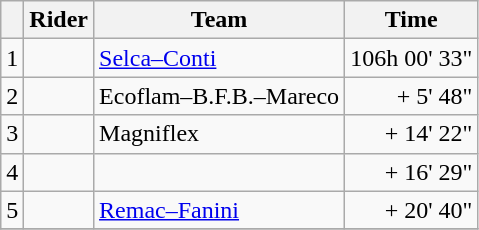<table class="wikitable">
<tr>
<th></th>
<th>Rider</th>
<th>Team</th>
<th>Time</th>
</tr>
<tr>
<td>1</td>
<td> </td>
<td><a href='#'>Selca–Conti</a></td>
<td align=right>106h 00' 33"</td>
</tr>
<tr>
<td>2</td>
<td></td>
<td>Ecoflam–B.F.B.–Mareco</td>
<td align=right>+ 5' 48"</td>
</tr>
<tr>
<td>3</td>
<td></td>
<td>Magniflex</td>
<td align=right>+ 14' 22"</td>
</tr>
<tr>
<td>4</td>
<td></td>
<td></td>
<td align=right>+ 16' 29"</td>
</tr>
<tr>
<td>5</td>
<td></td>
<td><a href='#'>Remac–Fanini</a></td>
<td align=right>+ 20' 40"</td>
</tr>
<tr>
</tr>
</table>
